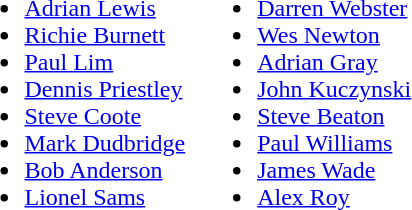<table>
<tr style="vertical-align: top;">
<td><br><ul><li> <a href='#'>Adrian Lewis</a></li><li> <a href='#'>Richie Burnett</a></li><li> <a href='#'>Paul Lim</a></li><li> <a href='#'>Dennis Priestley</a></li><li> <a href='#'>Steve Coote</a></li><li> <a href='#'>Mark Dudbridge</a></li><li> <a href='#'>Bob Anderson</a></li><li> <a href='#'>Lionel Sams</a></li></ul></td>
<td></td>
<td><br><ul><li> <a href='#'>Darren Webster</a></li><li> <a href='#'>Wes Newton</a></li><li> <a href='#'>Adrian Gray</a></li><li> <a href='#'>John Kuczynski</a></li><li> <a href='#'>Steve Beaton</a></li><li> <a href='#'>Paul Williams</a></li><li> <a href='#'>James Wade</a></li><li> <a href='#'>Alex Roy</a></li></ul></td>
</tr>
</table>
